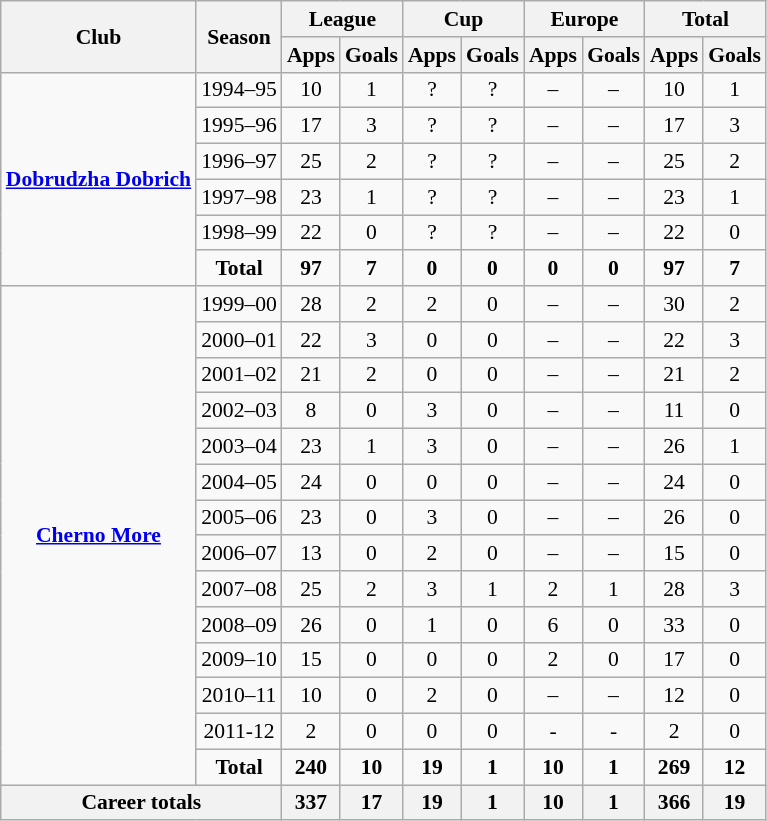<table class="wikitable" style="font-size:90%; text-align: center;">
<tr>
<th rowspan="2">Club</th>
<th rowspan="2">Season</th>
<th colspan="2">League</th>
<th colspan="2">Cup</th>
<th colspan="2">Europe</th>
<th colspan="2">Total</th>
</tr>
<tr>
<th>Apps</th>
<th>Goals</th>
<th>Apps</th>
<th>Goals</th>
<th>Apps</th>
<th>Goals</th>
<th>Apps</th>
<th>Goals</th>
</tr>
<tr>
<td rowspan="6" valign="center"><strong><a href='#'>Dobrudzha Dobrich</a></strong></td>
<td>1994–95</td>
<td>10</td>
<td>1</td>
<td>?</td>
<td>?</td>
<td>–</td>
<td>–</td>
<td>10</td>
<td>1</td>
</tr>
<tr>
<td>1995–96</td>
<td>17</td>
<td>3</td>
<td>?</td>
<td>?</td>
<td>–</td>
<td>–</td>
<td>17</td>
<td>3</td>
</tr>
<tr>
<td>1996–97</td>
<td>25</td>
<td>2</td>
<td>?</td>
<td>?</td>
<td>–</td>
<td>–</td>
<td>25</td>
<td>2</td>
</tr>
<tr>
<td>1997–98</td>
<td>23</td>
<td>1</td>
<td>?</td>
<td>?</td>
<td>–</td>
<td>–</td>
<td>23</td>
<td>1</td>
</tr>
<tr>
<td>1998–99</td>
<td>22</td>
<td>0</td>
<td>?</td>
<td>?</td>
<td>–</td>
<td>–</td>
<td>22</td>
<td>0</td>
</tr>
<tr>
<td><strong>Total</strong></td>
<td><strong>97</strong></td>
<td><strong>7</strong></td>
<td><strong>0</strong></td>
<td><strong>0</strong></td>
<td><strong>0</strong></td>
<td><strong>0</strong></td>
<td><strong>97</strong></td>
<td><strong>7</strong></td>
</tr>
<tr>
<td rowspan="14" valign="center"><strong><a href='#'>Cherno More</a></strong></td>
<td>1999–00</td>
<td>28</td>
<td>2</td>
<td>2</td>
<td>0</td>
<td>–</td>
<td>–</td>
<td>30</td>
<td>2</td>
</tr>
<tr>
<td>2000–01</td>
<td>22</td>
<td>3</td>
<td>0</td>
<td>0</td>
<td>–</td>
<td>–</td>
<td>22</td>
<td>3</td>
</tr>
<tr>
<td>2001–02</td>
<td>21</td>
<td>2</td>
<td>0</td>
<td>0</td>
<td>–</td>
<td>–</td>
<td>21</td>
<td>2</td>
</tr>
<tr>
<td>2002–03</td>
<td>8</td>
<td>0</td>
<td>3</td>
<td>0</td>
<td>–</td>
<td>–</td>
<td>11</td>
<td>0</td>
</tr>
<tr>
<td>2003–04</td>
<td>23</td>
<td>1</td>
<td>3</td>
<td>0</td>
<td>–</td>
<td>–</td>
<td>26</td>
<td>1</td>
</tr>
<tr>
<td>2004–05</td>
<td>24</td>
<td>0</td>
<td>0</td>
<td>0</td>
<td>–</td>
<td>–</td>
<td>24</td>
<td>0</td>
</tr>
<tr>
<td>2005–06</td>
<td>23</td>
<td>0</td>
<td>3</td>
<td>0</td>
<td>–</td>
<td>–</td>
<td>26</td>
<td>0</td>
</tr>
<tr>
<td>2006–07</td>
<td>13</td>
<td>0</td>
<td>2</td>
<td>0</td>
<td>–</td>
<td>–</td>
<td>15</td>
<td>0</td>
</tr>
<tr>
<td>2007–08</td>
<td>25</td>
<td>2</td>
<td>3</td>
<td>1</td>
<td>2</td>
<td>1</td>
<td>28</td>
<td>3</td>
</tr>
<tr>
<td>2008–09</td>
<td>26</td>
<td>0</td>
<td>1</td>
<td>0</td>
<td>6</td>
<td>0</td>
<td>33</td>
<td>0</td>
</tr>
<tr>
<td>2009–10</td>
<td>15</td>
<td>0</td>
<td>0</td>
<td>0</td>
<td>2</td>
<td>0</td>
<td>17</td>
<td>0</td>
</tr>
<tr>
<td>2010–11</td>
<td>10</td>
<td>0</td>
<td>2</td>
<td>0</td>
<td>–</td>
<td>–</td>
<td>12</td>
<td>0</td>
</tr>
<tr>
<td>2011-12</td>
<td>2</td>
<td>0</td>
<td>0</td>
<td>0</td>
<td>-</td>
<td>-</td>
<td>2</td>
<td>0</td>
</tr>
<tr>
<td><strong>Total</strong></td>
<td><strong>240</strong></td>
<td><strong>10</strong></td>
<td><strong>19</strong></td>
<td><strong>1</strong></td>
<td><strong>10</strong></td>
<td><strong>1</strong></td>
<td><strong>269</strong></td>
<td><strong>12</strong></td>
</tr>
<tr>
<th colspan="2">Career totals</th>
<th>337</th>
<th>17</th>
<th>19</th>
<th>1</th>
<th>10</th>
<th>1</th>
<th>366</th>
<th>19</th>
</tr>
</table>
